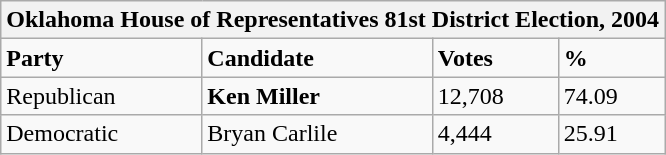<table class="wikitable">
<tr>
<th colspan="4">Oklahoma House of Representatives 81st District Election, 2004</th>
</tr>
<tr>
<td><strong>Party</strong></td>
<td><strong>Candidate</strong></td>
<td><strong>Votes</strong></td>
<td><strong>%</strong></td>
</tr>
<tr>
<td>Republican</td>
<td><strong>Ken Miller</strong></td>
<td>12,708</td>
<td>74.09</td>
</tr>
<tr>
<td>Democratic</td>
<td>Bryan Carlile</td>
<td>4,444</td>
<td>25.91</td>
</tr>
</table>
